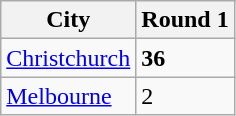<table class="wikitable">
<tr>
<th scope=col>City</th>
<th scope=col>Round 1</th>
</tr>
<tr>
<td> <a href='#'>Christchurch</a></td>
<td><strong>36</strong></td>
</tr>
<tr>
<td> <a href='#'>Melbourne</a></td>
<td>2</td>
</tr>
</table>
